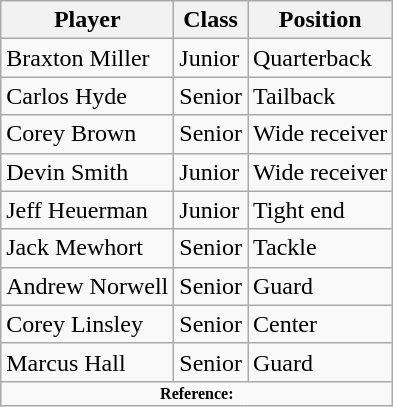<table class="wikitable" border="1">
<tr>
<th>Player</th>
<th>Class</th>
<th>Position</th>
</tr>
<tr>
<td>Braxton Miller</td>
<td>Junior</td>
<td>Quarterback</td>
</tr>
<tr>
<td>Carlos Hyde</td>
<td>Senior</td>
<td>Tailback</td>
</tr>
<tr>
<td>Corey Brown</td>
<td>Senior</td>
<td>Wide receiver</td>
</tr>
<tr>
<td>Devin Smith</td>
<td>Junior</td>
<td>Wide receiver</td>
</tr>
<tr>
<td>Jeff Heuerman</td>
<td>Junior</td>
<td>Tight end</td>
</tr>
<tr>
<td>Jack Mewhort</td>
<td>Senior</td>
<td>Tackle</td>
</tr>
<tr>
<td>Andrew Norwell</td>
<td>Senior</td>
<td>Guard</td>
</tr>
<tr>
<td>Corey Linsley</td>
<td>Senior</td>
<td>Center</td>
</tr>
<tr>
<td>Marcus Hall</td>
<td>Senior</td>
<td>Guard</td>
</tr>
<tr>
<td colspan="3" style="font-size: 8pt" align="center"><strong>Reference:</strong></td>
</tr>
</table>
